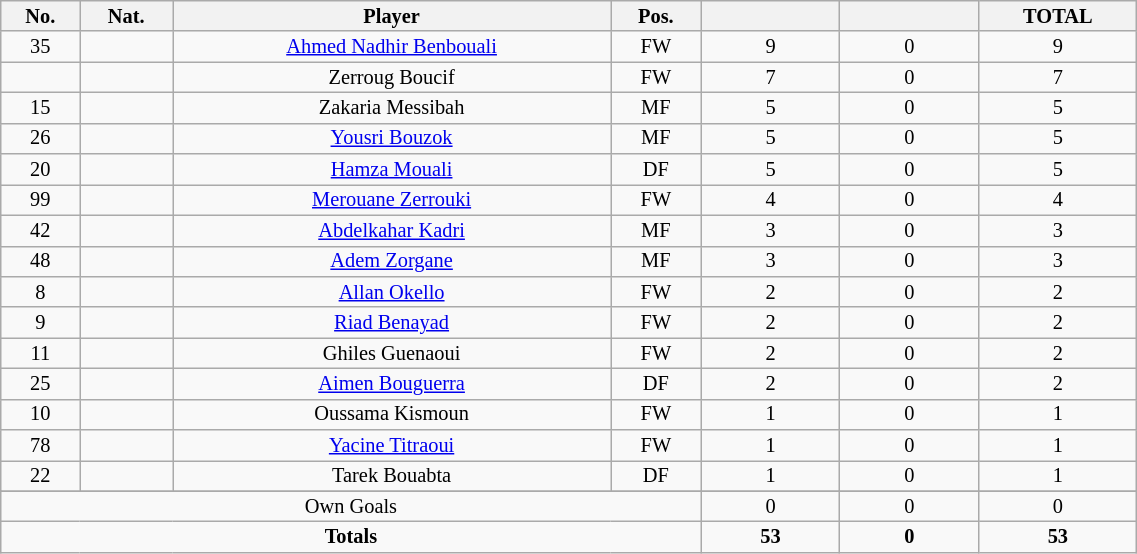<table class="wikitable sortable alternance"  style="font-size:85%; text-align:center; line-height:14px; width:60%;">
<tr>
<th width=10>No.</th>
<th width=10>Nat.</th>
<th width=140>Player</th>
<th width=10>Pos.</th>
<th width=40></th>
<th width=40></th>
<th width=10>TOTAL</th>
</tr>
<tr>
<td>35</td>
<td></td>
<td><a href='#'>Ahmed Nadhir Benbouali</a></td>
<td>FW</td>
<td>9</td>
<td>0</td>
<td>9</td>
</tr>
<tr>
<td></td>
<td></td>
<td>Zerroug Boucif</td>
<td>FW</td>
<td>7</td>
<td>0</td>
<td>7</td>
</tr>
<tr>
<td>15</td>
<td></td>
<td>Zakaria Messibah</td>
<td>MF</td>
<td>5</td>
<td>0</td>
<td>5</td>
</tr>
<tr>
<td>26</td>
<td></td>
<td><a href='#'>Yousri Bouzok</a></td>
<td>MF</td>
<td>5</td>
<td>0</td>
<td>5</td>
</tr>
<tr>
<td>20</td>
<td></td>
<td><a href='#'>Hamza Mouali</a></td>
<td>DF</td>
<td>5</td>
<td>0</td>
<td>5</td>
</tr>
<tr>
<td>99</td>
<td></td>
<td><a href='#'>Merouane Zerrouki</a></td>
<td>FW</td>
<td>4</td>
<td>0</td>
<td>4</td>
</tr>
<tr>
<td>42</td>
<td></td>
<td><a href='#'>Abdelkahar Kadri</a></td>
<td>MF</td>
<td>3</td>
<td>0</td>
<td>3</td>
</tr>
<tr>
<td>48</td>
<td></td>
<td><a href='#'>Adem Zorgane</a></td>
<td>MF</td>
<td>3</td>
<td>0</td>
<td>3</td>
</tr>
<tr>
<td>8</td>
<td></td>
<td><a href='#'>Allan Okello</a></td>
<td>FW</td>
<td>2</td>
<td>0</td>
<td>2</td>
</tr>
<tr>
<td>9</td>
<td></td>
<td><a href='#'>Riad Benayad</a></td>
<td>FW</td>
<td>2</td>
<td>0</td>
<td>2</td>
</tr>
<tr>
<td>11</td>
<td></td>
<td>Ghiles Guenaoui</td>
<td>FW</td>
<td>2</td>
<td>0</td>
<td>2</td>
</tr>
<tr>
<td>25</td>
<td></td>
<td><a href='#'>Aimen Bouguerra</a></td>
<td>DF</td>
<td>2</td>
<td>0</td>
<td>2</td>
</tr>
<tr>
<td>10</td>
<td></td>
<td>Oussama Kismoun</td>
<td>FW</td>
<td>1</td>
<td>0</td>
<td>1</td>
</tr>
<tr>
<td>78</td>
<td></td>
<td><a href='#'>Yacine Titraoui</a></td>
<td>FW</td>
<td>1</td>
<td>0</td>
<td>1</td>
</tr>
<tr>
<td>22</td>
<td></td>
<td>Tarek Bouabta</td>
<td>DF</td>
<td>1</td>
<td>0</td>
<td>1</td>
</tr>
<tr>
</tr>
<tr class="sortbottom">
<td colspan="4">Own Goals</td>
<td>0</td>
<td>0</td>
<td>0</td>
</tr>
<tr class="sortbottom">
<td colspan="4"><strong>Totals</strong></td>
<td><strong>53</strong></td>
<td><strong>0</strong></td>
<td><strong>53</strong></td>
</tr>
</table>
